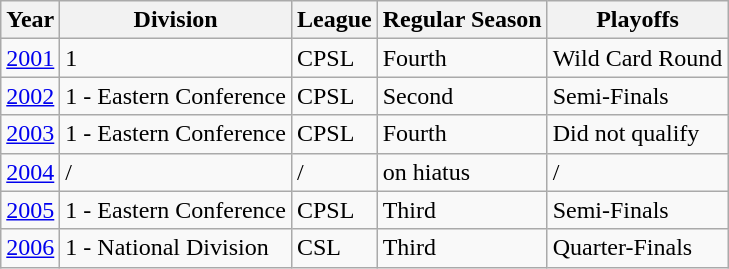<table class="wikitable">
<tr>
<th>Year</th>
<th>Division</th>
<th>League</th>
<th>Regular Season</th>
<th>Playoffs</th>
</tr>
<tr>
<td><a href='#'>2001</a></td>
<td>1</td>
<td>CPSL</td>
<td>Fourth</td>
<td>Wild Card Round</td>
</tr>
<tr>
<td><a href='#'>2002</a></td>
<td>1 - Eastern Conference</td>
<td>CPSL</td>
<td>Second</td>
<td>Semi-Finals</td>
</tr>
<tr>
<td><a href='#'>2003</a></td>
<td>1 - Eastern Conference</td>
<td>CPSL</td>
<td>Fourth</td>
<td>Did not qualify</td>
</tr>
<tr>
<td><a href='#'>2004</a></td>
<td>/</td>
<td>/</td>
<td>on hiatus</td>
<td>/</td>
</tr>
<tr>
<td><a href='#'>2005</a></td>
<td>1 - Eastern Conference</td>
<td>CPSL</td>
<td>Third</td>
<td>Semi-Finals</td>
</tr>
<tr>
<td><a href='#'>2006</a></td>
<td>1 - National Division</td>
<td>CSL</td>
<td>Third</td>
<td>Quarter-Finals</td>
</tr>
</table>
